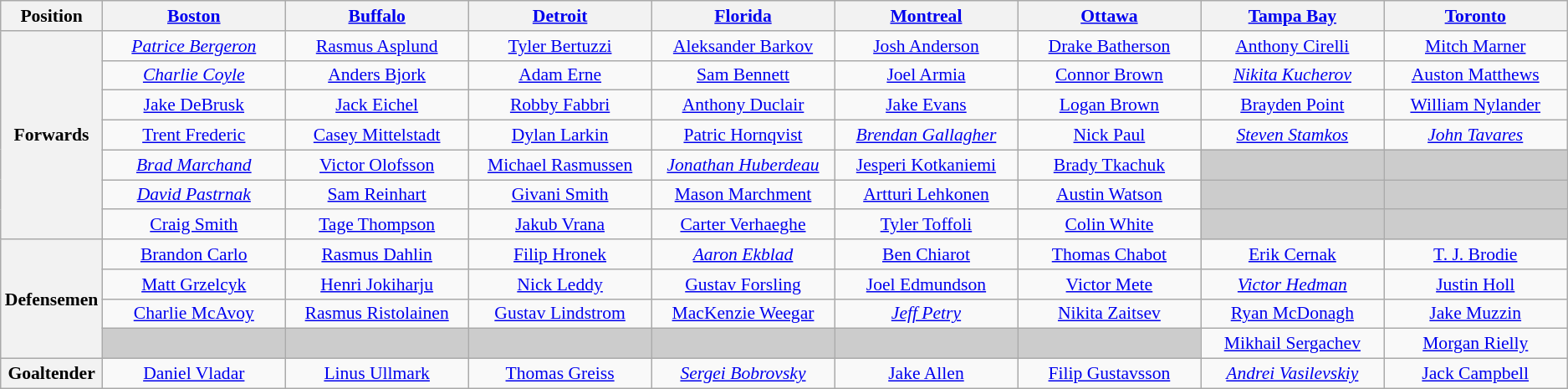<table class="wikitable" style="font-size:90%;text-align:center;">
<tr>
<th scope="col">Position</th>
<th width="140" scope="col"><a href='#'>Boston</a></th>
<th width="140" scope="col"><a href='#'>Buffalo</a></th>
<th width="140" scope="col"><a href='#'>Detroit</a></th>
<th width="140" scope="col"><a href='#'>Florida</a></th>
<th width="140" scope="col"><a href='#'>Montreal</a></th>
<th width="140" scope="col"><a href='#'>Ottawa</a></th>
<th width="140" scope="col"><a href='#'>Tampa Bay</a></th>
<th width="140" scope="col"><a href='#'>Toronto</a></th>
</tr>
<tr>
<th rowspan="7" scope="row">Forwards</th>
<td><em><a href='#'>Patrice Bergeron</a></em></td>
<td><a href='#'>Rasmus Asplund</a></td>
<td><a href='#'>Tyler Bertuzzi</a></td>
<td><a href='#'>Aleksander Barkov</a></td>
<td><a href='#'>Josh Anderson</a></td>
<td><a href='#'>Drake Batherson</a></td>
<td><a href='#'>Anthony Cirelli</a></td>
<td><a href='#'>Mitch Marner</a></td>
</tr>
<tr>
<td><em><a href='#'>Charlie Coyle</a></em></td>
<td><a href='#'>Anders Bjork</a></td>
<td><a href='#'>Adam Erne</a></td>
<td><a href='#'>Sam Bennett</a></td>
<td><a href='#'>Joel Armia</a></td>
<td><a href='#'>Connor Brown</a></td>
<td><em><a href='#'>Nikita Kucherov</a></em></td>
<td><a href='#'>Auston Matthews</a></td>
</tr>
<tr>
<td><a href='#'>Jake DeBrusk</a></td>
<td><a href='#'>Jack Eichel</a></td>
<td><a href='#'>Robby Fabbri</a></td>
<td><a href='#'>Anthony Duclair</a></td>
<td><a href='#'>Jake Evans</a></td>
<td><a href='#'>Logan Brown</a></td>
<td><a href='#'>Brayden Point</a></td>
<td><a href='#'>William Nylander</a></td>
</tr>
<tr>
<td><a href='#'>Trent Frederic</a></td>
<td><a href='#'>Casey Mittelstadt</a></td>
<td><a href='#'>Dylan Larkin</a></td>
<td><a href='#'>Patric Hornqvist</a></td>
<td><em><a href='#'>Brendan Gallagher</a></em></td>
<td><a href='#'>Nick Paul</a></td>
<td><em><a href='#'>Steven Stamkos</a></em></td>
<td><em><a href='#'>John Tavares</a></em></td>
</tr>
<tr>
<td><em><a href='#'>Brad Marchand</a></em></td>
<td><a href='#'>Victor Olofsson</a></td>
<td><a href='#'>Michael Rasmussen</a></td>
<td><em><a href='#'>Jonathan Huberdeau</a></em></td>
<td><a href='#'>Jesperi Kotkaniemi</a></td>
<td><a href='#'>Brady Tkachuk</a></td>
<td style="background-color:#CCCCCC"></td>
<td style="background-color:#CCCCCC"></td>
</tr>
<tr>
<td><em><a href='#'>David Pastrnak</a></em></td>
<td><a href='#'>Sam Reinhart</a></td>
<td><a href='#'>Givani Smith</a></td>
<td><a href='#'>Mason Marchment</a></td>
<td><a href='#'>Artturi Lehkonen</a></td>
<td><a href='#'>Austin Watson</a></td>
<td style="background-color:#CCCCCC"></td>
<td style="background-color:#CCCCCC"></td>
</tr>
<tr>
<td><a href='#'>Craig Smith</a></td>
<td><a href='#'>Tage Thompson</a></td>
<td><a href='#'>Jakub Vrana</a></td>
<td><a href='#'>Carter Verhaeghe</a></td>
<td><a href='#'>Tyler Toffoli</a></td>
<td><a href='#'>Colin White</a></td>
<td style="background-color:#CCCCCC"></td>
<td style="background-color:#CCCCCC"></td>
</tr>
<tr>
<th rowspan="4" scope="row">Defensemen</th>
<td><a href='#'>Brandon Carlo</a></td>
<td><a href='#'>Rasmus Dahlin</a></td>
<td><a href='#'>Filip Hronek</a></td>
<td><em><a href='#'>Aaron Ekblad</a></em></td>
<td><a href='#'>Ben Chiarot</a></td>
<td><a href='#'>Thomas Chabot</a></td>
<td><a href='#'>Erik Cernak</a></td>
<td><a href='#'>T. J. Brodie</a></td>
</tr>
<tr>
<td><a href='#'>Matt Grzelcyk</a></td>
<td><a href='#'>Henri Jokiharju</a></td>
<td><a href='#'>Nick Leddy</a></td>
<td><a href='#'>Gustav Forsling</a></td>
<td><a href='#'>Joel Edmundson</a></td>
<td><a href='#'>Victor Mete</a></td>
<td><em><a href='#'>Victor Hedman</a></em></td>
<td><a href='#'>Justin Holl</a></td>
</tr>
<tr>
<td><a href='#'>Charlie McAvoy</a></td>
<td><a href='#'>Rasmus Ristolainen</a></td>
<td><a href='#'>Gustav Lindstrom</a></td>
<td><a href='#'>MacKenzie Weegar</a></td>
<td><em><a href='#'>Jeff Petry</a></em></td>
<td><a href='#'>Nikita Zaitsev</a></td>
<td><a href='#'>Ryan McDonagh</a></td>
<td><a href='#'>Jake Muzzin</a></td>
</tr>
<tr>
<td style="background-color:#CCCCCC"></td>
<td style="background-color:#CCCCCC"></td>
<td style="background-color:#CCCCCC"></td>
<td style="background-color:#CCCCCC"></td>
<td style="background-color:#CCCCCC"></td>
<td style="background-color:#CCCCCC"></td>
<td><a href='#'>Mikhail Sergachev</a></td>
<td><a href='#'>Morgan Rielly</a></td>
</tr>
<tr>
<th scope="row">Goaltender</th>
<td><a href='#'>Daniel Vladar</a></td>
<td><a href='#'>Linus Ullmark</a></td>
<td><a href='#'>Thomas Greiss</a></td>
<td><em><a href='#'>Sergei Bobrovsky</a></em></td>
<td><a href='#'>Jake Allen</a></td>
<td><a href='#'>Filip Gustavsson</a></td>
<td><em><a href='#'>Andrei Vasilevskiy</a></em></td>
<td><a href='#'>Jack Campbell</a></td>
</tr>
</table>
